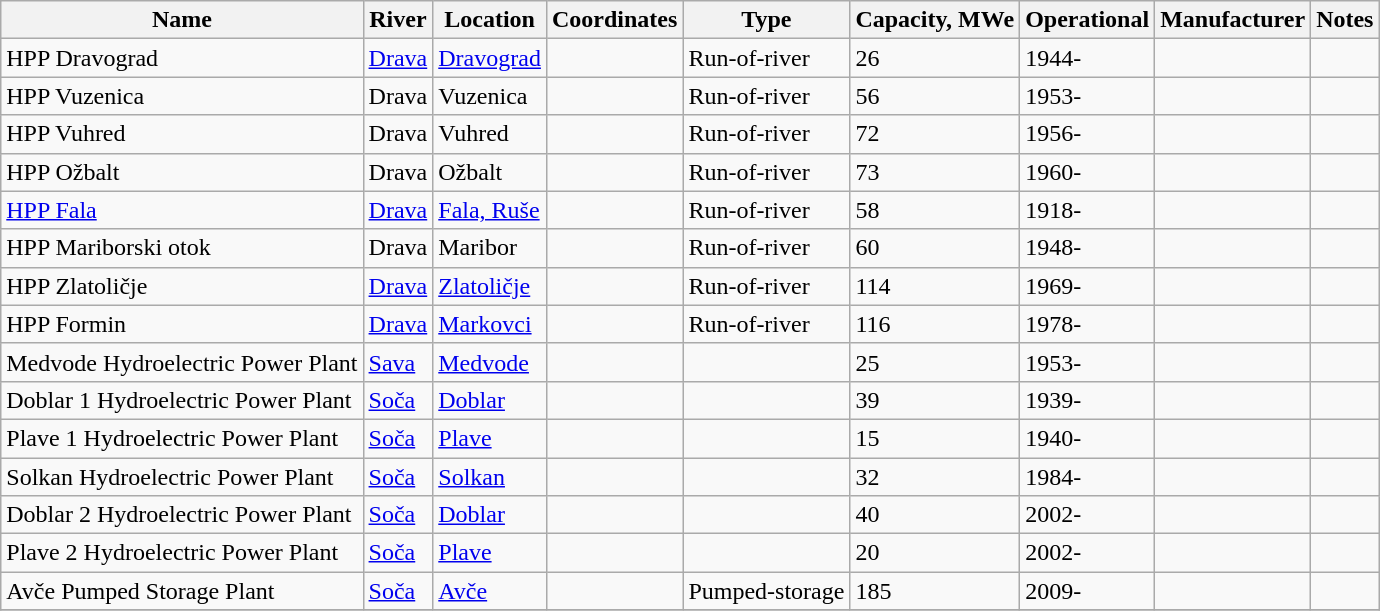<table class="wikitable sortable">
<tr>
<th>Name</th>
<th>River</th>
<th>Location</th>
<th>Coordinates</th>
<th>Type</th>
<th>Capacity, MWe</th>
<th>Operational</th>
<th>Manufacturer</th>
<th>Notes</th>
</tr>
<tr>
<td>HPP Dravograd</td>
<td><a href='#'>Drava</a></td>
<td><a href='#'>Dravograd</a></td>
<td></td>
<td>Run-of-river</td>
<td>26</td>
<td>1944-</td>
<td></td>
<td></td>
</tr>
<tr>
<td>HPP Vuzenica</td>
<td>Drava</td>
<td>Vuzenica</td>
<td></td>
<td>Run-of-river</td>
<td>56</td>
<td>1953-</td>
<td></td>
<td></td>
</tr>
<tr>
<td>HPP Vuhred</td>
<td>Drava</td>
<td>Vuhred</td>
<td></td>
<td>Run-of-river</td>
<td>72</td>
<td>1956-</td>
<td></td>
<td></td>
</tr>
<tr>
<td>HPP Ožbalt</td>
<td>Drava</td>
<td>Ožbalt</td>
<td></td>
<td>Run-of-river</td>
<td>73</td>
<td>1960-</td>
<td></td>
<td></td>
</tr>
<tr>
<td><a href='#'>HPP Fala</a></td>
<td><a href='#'>Drava</a></td>
<td><a href='#'>Fala, Ruše</a></td>
<td></td>
<td>Run-of-river</td>
<td>58</td>
<td>1918-</td>
<td></td>
<td></td>
</tr>
<tr>
<td>HPP Mariborski otok</td>
<td>Drava</td>
<td>Maribor</td>
<td></td>
<td>Run-of-river</td>
<td>60</td>
<td>1948-</td>
<td></td>
<td></td>
</tr>
<tr>
<td>HPP Zlatoličje</td>
<td><a href='#'>Drava</a></td>
<td><a href='#'>Zlatoličje</a></td>
<td></td>
<td>Run-of-river</td>
<td>114</td>
<td>1969-</td>
<td></td>
<td></td>
</tr>
<tr>
<td>HPP Formin</td>
<td><a href='#'>Drava</a></td>
<td><a href='#'>Markovci</a></td>
<td></td>
<td>Run-of-river</td>
<td>116</td>
<td>1978-</td>
<td></td>
<td></td>
</tr>
<tr>
<td>Medvode Hydroelectric Power Plant</td>
<td><a href='#'>Sava</a></td>
<td><a href='#'>Medvode</a></td>
<td></td>
<td></td>
<td>25</td>
<td>1953-</td>
<td></td>
<td></td>
</tr>
<tr>
<td>Doblar 1 Hydroelectric Power Plant</td>
<td><a href='#'>Soča</a></td>
<td><a href='#'>Doblar</a></td>
<td></td>
<td></td>
<td>39</td>
<td>1939-</td>
<td></td>
<td></td>
</tr>
<tr>
<td>Plave 1 Hydroelectric Power Plant</td>
<td><a href='#'>Soča</a></td>
<td><a href='#'>Plave</a></td>
<td></td>
<td></td>
<td>15</td>
<td>1940-</td>
<td></td>
<td></td>
</tr>
<tr>
<td>Solkan Hydroelectric Power Plant</td>
<td><a href='#'>Soča</a></td>
<td><a href='#'>Solkan</a></td>
<td></td>
<td></td>
<td>32</td>
<td>1984-</td>
<td></td>
<td></td>
</tr>
<tr>
<td>Doblar 2 Hydroelectric Power Plant</td>
<td><a href='#'>Soča</a></td>
<td><a href='#'>Doblar</a></td>
<td></td>
<td></td>
<td>40</td>
<td>2002-</td>
<td></td>
<td></td>
</tr>
<tr>
<td>Plave 2 Hydroelectric Power Plant</td>
<td><a href='#'>Soča</a></td>
<td><a href='#'>Plave</a></td>
<td></td>
<td></td>
<td>20</td>
<td>2002-</td>
<td></td>
<td></td>
</tr>
<tr>
<td>Avče Pumped Storage Plant</td>
<td><a href='#'>Soča</a></td>
<td><a href='#'>Avče</a></td>
<td></td>
<td>Pumped-storage</td>
<td>185</td>
<td>2009-</td>
<td></td>
<td></td>
</tr>
<tr>
</tr>
</table>
